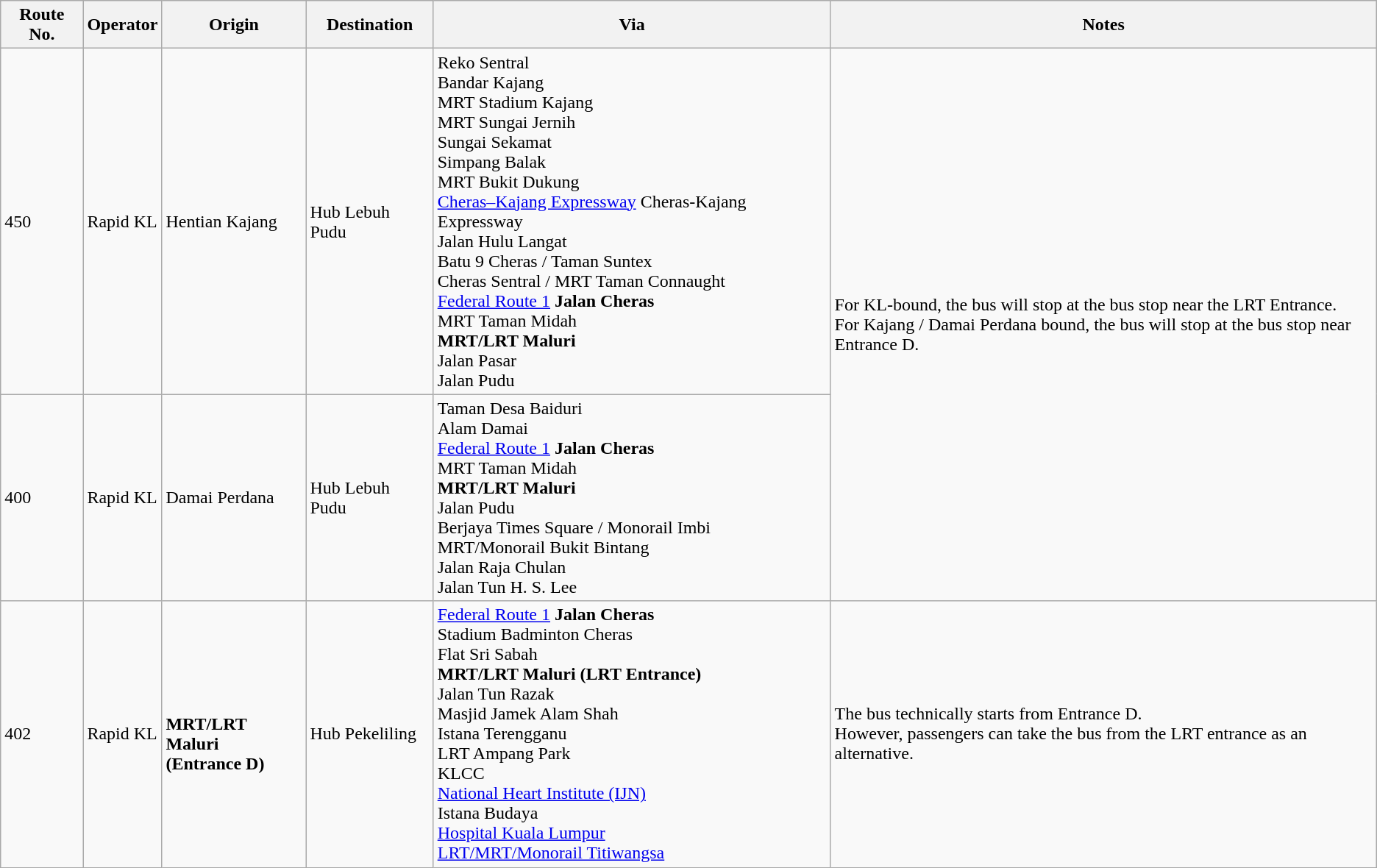<table class="wikitable">
<tr>
<th>Route No.</th>
<th>Operator</th>
<th>Origin</th>
<th>Destination</th>
<th>Via</th>
<th>Notes</th>
</tr>
<tr>
<td>450</td>
<td>Rapid KL</td>
<td>Hentian Kajang</td>
<td>Hub Lebuh Pudu</td>
<td>Reko Sentral<br>Bandar Kajang<br>
 MRT Stadium Kajang<br>
 MRT Sungai Jernih<br>
Sungai Sekamat<br>
Simpang Balak<br>
 MRT Bukit Dukung<br>
<a href='#'>Cheras–Kajang Expressway</a> Cheras-Kajang Expressway<br>
Jalan Hulu Langat<br>
Batu 9 Cheras / Taman Suntex<br>
Cheras Sentral /  MRT Taman Connaught<br>
<a href='#'>Federal Route 1</a> <strong>Jalan Cheras</strong><br>
 MRT Taman Midah<br>
 <strong>MRT/LRT Maluri</strong><br>
Jalan Pasar<br>
Jalan Pudu</td>
<td rowspan="2">For KL-bound, the bus will stop at the bus stop near the LRT Entrance.<br>For Kajang / Damai Perdana bound, the bus will stop at the bus stop near <br>
Entrance D.</td>
</tr>
<tr>
<td>400</td>
<td>Rapid KL</td>
<td>Damai Perdana</td>
<td>Hub Lebuh Pudu</td>
<td>Taman Desa Baiduri<br>Alam Damai<br>
<a href='#'>Federal Route 1</a> <strong>Jalan Cheras</strong><br>
 MRT Taman Midah<br>
 <strong>MRT/LRT Maluri</strong><br>
Jalan Pudu<br>
Berjaya Times Square /  Monorail Imbi<br>
 MRT/Monorail Bukit Bintang<br>
Jalan Raja Chulan<br>
Jalan Tun H. S. Lee</td>
</tr>
<tr>
<td>402</td>
<td>Rapid KL</td>
<td><br><strong>MRT/LRT Maluri</strong><br>
<strong>(Entrance D)</strong></td>
<td>Hub Pekeliling</td>
<td><a href='#'>Federal Route 1</a> <strong>Jalan Cheras</strong><br>Stadium Badminton Cheras<br>
Flat Sri Sabah<br>
 <strong>MRT/LRT Maluri (LRT Entrance)</strong><br>
Jalan Tun Razak<br>
Masjid Jamek Alam Shah<br>
Istana Terengganu<br>
 LRT Ampang Park<br>
KLCC<br>
<a href='#'>National Heart Institute (IJN)</a><br>
Istana Budaya<br>
<a href='#'>Hospital Kuala Lumpur</a><br>
 <a href='#'>LRT/MRT/Monorail Titiwangsa</a></td>
<td>The bus technically starts from Entrance D.<br>However, passengers can take the bus from the LRT entrance as an alternative.</td>
</tr>
</table>
